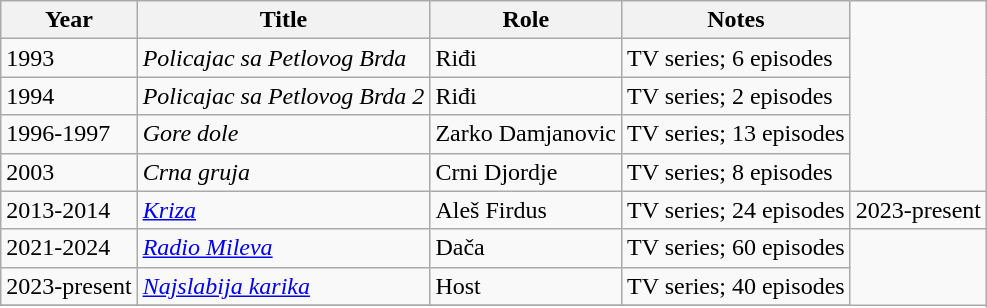<table class="wikitable sortable">
<tr>
<th>Year</th>
<th>Title</th>
<th>Role</th>
<th class="unsortable">Notes</th>
</tr>
<tr>
<td>1993</td>
<td><em>Policajac sa Petlovog Brda</em></td>
<td>Riđi</td>
<td>TV series; 6 episodes</td>
</tr>
<tr>
<td>1994</td>
<td><em>Policajac sa Petlovog Brda 2</em></td>
<td>Riđi</td>
<td>TV series; 2 episodes</td>
</tr>
<tr>
<td>1996-1997</td>
<td><em>Gore dole</em></td>
<td>Zarko Damjanovic</td>
<td>TV series; 13 episodes</td>
</tr>
<tr>
<td>2003</td>
<td><em>Crna gruja</em></td>
<td>Crni Djordje</td>
<td>TV series; 8 episodes</td>
</tr>
<tr>
<td>2013-2014</td>
<td><em><a href='#'>Kriza</a></em></td>
<td>Aleš Firdus</td>
<td>TV series; 24 episodes</td>
<td>2023-present</td>
</tr>
<tr>
<td>2021-2024</td>
<td><em><a href='#'>Radio Mileva</a></em></td>
<td>Dača</td>
<td>TV series; 60 episodes</td>
</tr>
<tr>
<td>2023-present</td>
<td><em><a href='#'>Najslabija karika</a></em></td>
<td>Host</td>
<td>TV series; 40 episodes</td>
</tr>
<tr>
</tr>
</table>
